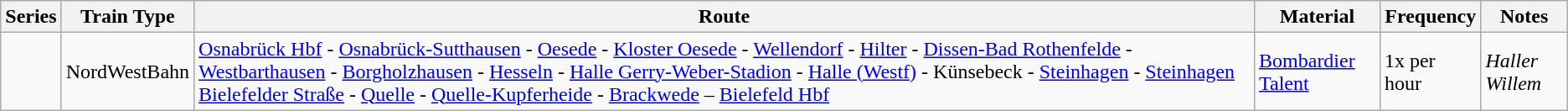<table class="wikitable vatop">
<tr>
<th>Series</th>
<th>Train Type</th>
<th>Route</th>
<th>Material</th>
<th>Frequency</th>
<th>Notes</th>
</tr>
<tr>
<td></td>
<td>NordWestBahn</td>
<td><a href='#'>Osnabrück Hbf</a> - <a href='#'>Osnabrück-Sutthausen</a> - <a href='#'>Oesede</a> - <a href='#'>Kloster Oesede</a> - <a href='#'>Wellendorf</a> - <a href='#'>Hilter</a> - <a href='#'>Dissen-Bad Rothenfelde</a> - <a href='#'>Westbarthausen</a> - <a href='#'>Borgholzhausen</a> - <a href='#'>Hesseln</a> - <a href='#'>Halle Gerry-Weber-Stadion</a> - <a href='#'>Halle (Westf)</a> - Künsebeck - <a href='#'>Steinhagen</a> - <a href='#'>Steinhagen Bielefelder Straße</a> - <a href='#'>Quelle</a> - <a href='#'>Quelle-Kupferheide</a> - <a href='#'>Brackwede</a> – <a href='#'>Bielefeld Hbf</a></td>
<td><a href='#'>Bombardier Talent</a></td>
<td>1x per hour</td>
<td><em>Haller Willem</em></td>
</tr>
</table>
